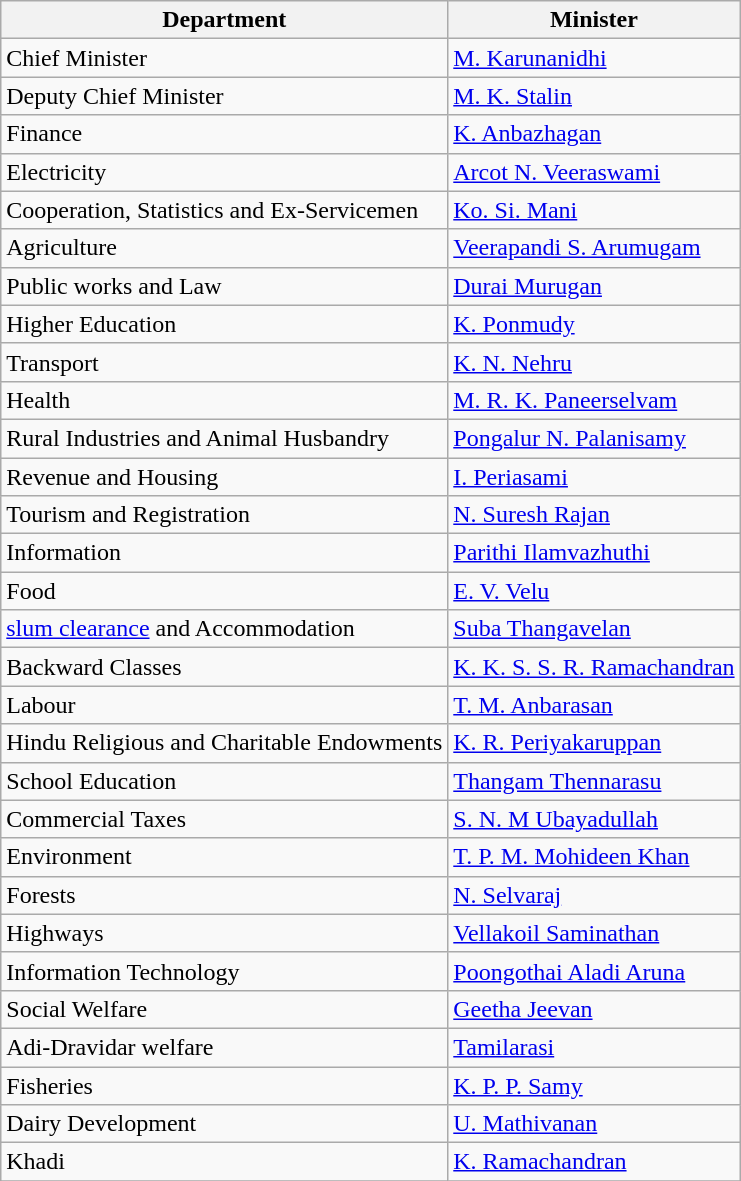<table class="wikitable sortable">
<tr>
<th>Department</th>
<th>Minister</th>
</tr>
<tr --->
<td>Chief Minister</td>
<td><a href='#'>M. Karunanidhi</a></td>
</tr>
<tr --->
<td>Deputy Chief Minister</td>
<td><a href='#'>M. K. Stalin</a></td>
</tr>
<tr --->
<td>Finance</td>
<td><a href='#'>K. Anbazhagan</a></td>
</tr>
<tr --->
<td>Electricity</td>
<td><a href='#'>Arcot N. Veeraswami</a></td>
</tr>
<tr --->
<td>Cooperation, Statistics and Ex-Servicemen</td>
<td><a href='#'>Ko. Si. Mani</a></td>
</tr>
<tr --->
<td>Agriculture</td>
<td><a href='#'>Veerapandi S. Arumugam</a></td>
</tr>
<tr --->
<td>Public works and Law</td>
<td><a href='#'>Durai Murugan</a></td>
</tr>
<tr --->
<td>Higher Education</td>
<td><a href='#'>K. Ponmudy</a></td>
</tr>
<tr --->
<td>Transport</td>
<td><a href='#'>K. N. Nehru</a></td>
</tr>
<tr --->
<td>Health</td>
<td><a href='#'>M. R. K. Paneerselvam</a></td>
</tr>
<tr --->
<td>Rural Industries and Animal Husbandry</td>
<td><a href='#'>Pongalur N. Palanisamy</a></td>
</tr>
<tr --->
<td>Revenue and Housing</td>
<td><a href='#'>I. Periasami</a></td>
</tr>
<tr --->
<td>Tourism and Registration</td>
<td><a href='#'>N. Suresh Rajan</a></td>
</tr>
<tr --->
<td>Information</td>
<td><a href='#'>Parithi Ilamvazhuthi</a></td>
</tr>
<tr --->
<td>Food</td>
<td><a href='#'>E. V. Velu</a></td>
</tr>
<tr --->
<td><a href='#'>slum clearance</a> and Accommodation</td>
<td><a href='#'>Suba Thangavelan</a></td>
</tr>
<tr --->
<td>Backward Classes</td>
<td><a href='#'>K. K. S. S. R. Ramachandran</a></td>
</tr>
<tr --->
<td>Labour</td>
<td><a href='#'>T. M. Anbarasan</a></td>
</tr>
<tr --->
<td>Hindu Religious and Charitable Endowments</td>
<td><a href='#'>K. R. Periyakaruppan</a></td>
</tr>
<tr --->
<td>School Education</td>
<td><a href='#'>Thangam Thennarasu</a></td>
</tr>
<tr --->
<td>Commercial Taxes</td>
<td><a href='#'>S. N. M Ubayadullah</a></td>
</tr>
<tr --->
<td>Environment</td>
<td><a href='#'>T. P. M. Mohideen Khan</a></td>
</tr>
<tr --->
<td>Forests</td>
<td><a href='#'>N. Selvaraj</a></td>
</tr>
<tr --->
<td>Highways</td>
<td><a href='#'>Vellakoil Saminathan</a></td>
</tr>
<tr --->
<td>Information Technology</td>
<td><a href='#'>Poongothai Aladi Aruna</a></td>
</tr>
<tr --->
<td>Social Welfare</td>
<td><a href='#'>Geetha Jeevan</a></td>
</tr>
<tr --->
<td>Adi-Dravidar welfare</td>
<td><a href='#'>Tamilarasi</a></td>
</tr>
<tr --->
<td>Fisheries</td>
<td><a href='#'>K. P. P. Samy</a></td>
</tr>
<tr --->
<td>Dairy Development</td>
<td><a href='#'>U. Mathivanan</a></td>
</tr>
<tr --->
<td>Khadi</td>
<td><a href='#'>K. Ramachandran</a></td>
</tr>
<tr --->
</tr>
</table>
